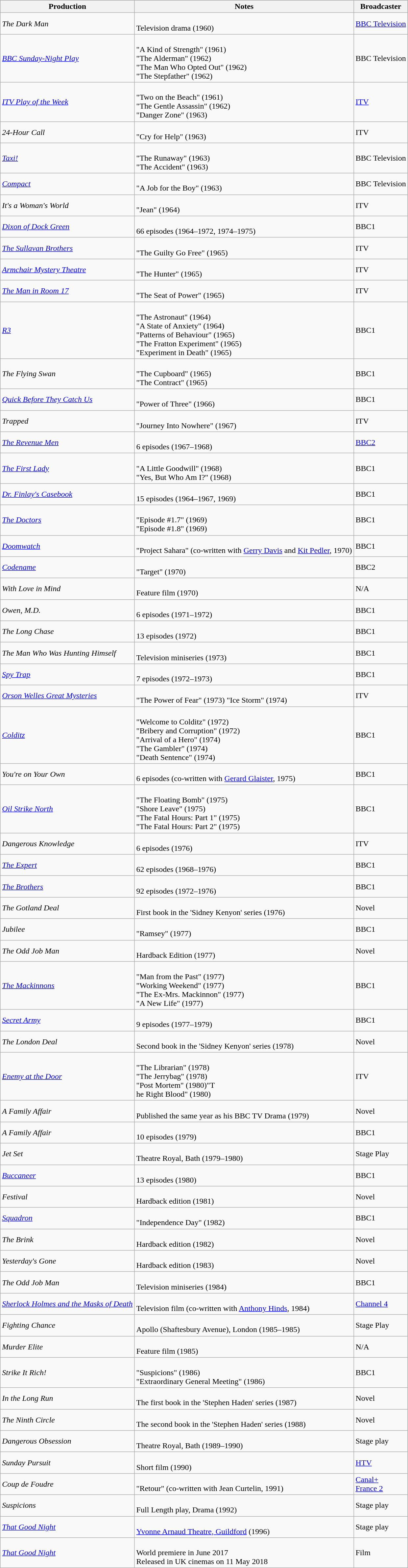<table class="wikitable">
<tr style="background:#ccc; text-align:center;">
<th>Production</th>
<th>Notes</th>
<th>Broadcaster</th>
</tr>
<tr>
<td><em>The Dark Man</em></td>
<td><br>Television drama (1960)</td>
<td><a href='#'>BBC Television</a></td>
</tr>
<tr>
<td><em><a href='#'>BBC Sunday-Night Play</a></em></td>
<td><br>"A Kind of Strength" (1961)<br>"The Alderman" (1962)<br>"The Man Who Opted Out" (1962)<br>"The Stepfather" (1962)</td>
<td>BBC Television</td>
</tr>
<tr>
<td><em><a href='#'>ITV Play of the Week</a></em></td>
<td><br>"Two on the Beach" (1961)<br>"The Gentle Assassin" (1962)<br>"Danger Zone" (1963)</td>
<td><a href='#'>ITV</a></td>
</tr>
<tr>
<td><em>24-Hour Call</em></td>
<td><br>"Cry for Help" (1963)</td>
<td>ITV</td>
</tr>
<tr>
<td><em><a href='#'>Taxi!</a></em></td>
<td><br>"The Runaway" (1963)<br>"The Accident" (1963)</td>
<td>BBC Television</td>
</tr>
<tr>
<td><em><a href='#'>Compact</a></em></td>
<td><br>"A Job for the Boy" (1963)</td>
<td>BBC Television</td>
</tr>
<tr>
<td><em>It's a Woman's World</em></td>
<td><br>"Jean" (1964)</td>
<td>ITV</td>
</tr>
<tr>
<td><em><a href='#'>Dixon of Dock Green</a></em></td>
<td><br>66 episodes (1964–1972, 1974–1975)</td>
<td>BBC1</td>
</tr>
<tr>
<td><em><a href='#'>The Sullavan Brothers</a></em></td>
<td><br>"The Guilty Go Free" (1965)</td>
<td>ITV</td>
</tr>
<tr>
<td><em><a href='#'>Armchair Mystery Theatre</a></em></td>
<td><br>"The Hunter" (1965)</td>
<td>ITV</td>
</tr>
<tr>
<td><em><a href='#'>The Man in Room 17</a></em></td>
<td><br>"The Seat of Power" (1965)</td>
<td>ITV</td>
</tr>
<tr>
<td><em><a href='#'>R3</a></em></td>
<td><br>"The Astronaut" (1964)<br>"A State of Anxiety" (1964)<br>"Patterns of Behaviour" (1965)<br>"The Fratton Experiment" (1965)<br>"Experiment in Death" (1965)</td>
<td>BBC1</td>
</tr>
<tr>
<td><em>The Flying Swan</em></td>
<td><br>"The Cupboard" (1965)<br>"The Contract" (1965)</td>
<td>BBC1</td>
</tr>
<tr>
<td><em><a href='#'>Quick Before They Catch Us</a></em></td>
<td><br>"Power of Three" (1966)</td>
<td>BBC1</td>
</tr>
<tr>
<td><em>Trapped</em></td>
<td><br>"Journey Into Nowhere" (1967)</td>
<td>ITV</td>
</tr>
<tr>
<td><em><a href='#'>The Revenue Men</a></em></td>
<td><br>6 episodes (1967–1968)</td>
<td><a href='#'>BBC2</a></td>
</tr>
<tr>
<td><em><a href='#'>The First Lady</a></em></td>
<td><br>"A Little Goodwill" (1968)<br>"Yes, But Who Am I?" (1968)</td>
<td>BBC1</td>
</tr>
<tr>
<td><em><a href='#'>Dr. Finlay's Casebook</a></em></td>
<td><br>15 episodes (1964–1967, 1969)</td>
<td>BBC1</td>
</tr>
<tr>
<td><em><a href='#'>The Doctors</a></em></td>
<td><br>"Episode #1.7" (1969)<br>"Episode #1.8" (1969)</td>
<td>BBC1</td>
</tr>
<tr>
<td><em><a href='#'>Doomwatch</a></em></td>
<td><br>"Project Sahara" (co-written with <a href='#'>Gerry Davis</a> and <a href='#'>Kit Pedler</a>, 1970)</td>
<td>BBC1</td>
</tr>
<tr>
<td><em><a href='#'>Codename</a></em></td>
<td><br>"Target" (1970)</td>
<td>BBC2</td>
</tr>
<tr>
<td><em>With Love in Mind</em></td>
<td><br>Feature film (1970)</td>
<td>N/A</td>
</tr>
<tr>
<td><em>Owen, M.D.</em></td>
<td><br>6 episodes (1971–1972)</td>
<td>BBC1</td>
</tr>
<tr>
<td><em>The Long Chase</em></td>
<td><br>13 episodes (1972)</td>
<td>BBC1</td>
</tr>
<tr>
<td><em>The Man Who Was Hunting Himself</em></td>
<td><br>Television miniseries (1973)</td>
<td>BBC1</td>
</tr>
<tr>
<td><em><a href='#'>Spy Trap</a></em></td>
<td><br>7 episodes (1972–1973)</td>
<td>BBC1</td>
</tr>
<tr>
<td><em><a href='#'>Orson Welles Great Mysteries</a></em></td>
<td><br>"The Power of Fear" (1973)
"Ice Storm" (1974)</td>
<td>ITV</td>
</tr>
<tr>
<td><em><a href='#'>Colditz</a></em></td>
<td><br>"Welcome to Colditz" (1972)<br>"Bribery and Corruption" (1972)<br>"Arrival of a Hero" (1974)<br>"The Gambler" (1974)<br>"Death Sentence" (1974)</td>
<td>BBC1</td>
</tr>
<tr>
<td><em>You're on Your Own</em></td>
<td><br>6 episodes (co-written with <a href='#'>Gerard Glaister</a>, 1975)</td>
<td>BBC1</td>
</tr>
<tr>
<td><em><a href='#'>Oil Strike North</a></em></td>
<td><br>"The Floating Bomb" (1975)<br>"Shore Leave" (1975)<br>"The Fatal Hours: Part 1" (1975)<br>"The Fatal Hours: Part 2" (1975)</td>
<td>BBC1</td>
</tr>
<tr>
<td><em>Dangerous Knowledge</em></td>
<td><br>6 episodes (1976)</td>
<td>ITV</td>
</tr>
<tr>
<td><em><a href='#'>The Expert</a></em></td>
<td><br>62 episodes (1968–1976)</td>
<td>BBC1</td>
</tr>
<tr>
<td><em><a href='#'>The Brothers</a></em></td>
<td><br>92 episodes (1972–1976)</td>
<td>BBC1</td>
</tr>
<tr>
<td><em>The Gotland Deal</em></td>
<td><br>First book in the 'Sidney Kenyon' series (1976)</td>
<td>Novel</td>
</tr>
<tr>
<td><em>Jubilee</em></td>
<td><br>"Ramsey" (1977)</td>
<td>BBC1</td>
</tr>
<tr>
<td><em>The Odd Job Man</em></td>
<td><br>Hardback Edition (1977)</td>
<td>Novel</td>
</tr>
<tr>
<td><em><a href='#'>The Mackinnons</a></em></td>
<td><br>"Man from the Past" (1977)<br>"Working Weekend" (1977)<br>"The Ex-Mrs. Mackinnon" (1977)<br>"A New Life" (1977)</td>
<td>BBC1</td>
</tr>
<tr>
<td><em><a href='#'>Secret Army</a></em></td>
<td><br>9 episodes (1977–1979)</td>
<td>BBC1</td>
</tr>
<tr>
<td><em>The London Deal</em></td>
<td><br>Second book in the 'Sidney Kenyon' series (1978)</td>
<td>Novel</td>
</tr>
<tr>
<td><em><a href='#'>Enemy at the Door</a></em></td>
<td><br>"The Librarian" (1978)<br>"The Jerrybag" (1978)<br>"Post Mortem" (1980)"T<br>he Right Blood" (1980)</td>
<td>ITV</td>
</tr>
<tr>
<td><em>A Family Affair</em></td>
<td><br>Published the same year as his BBC TV Drama (1979)</td>
<td>Novel</td>
</tr>
<tr>
<td><em>A Family Affair</em></td>
<td><br>10 episodes (1979)</td>
<td>BBC1</td>
</tr>
<tr>
<td><em>Jet Set</em></td>
<td><br>Theatre Royal, Bath (1979–1980)</td>
<td>Stage Play</td>
</tr>
<tr>
<td><em><a href='#'>Buccaneer</a></em></td>
<td><br>13 episodes (1980)</td>
<td>BBC1</td>
</tr>
<tr>
<td><em>Festival</em></td>
<td><br>Hardback edition (1981)</td>
<td>Novel</td>
</tr>
<tr>
<td><em><a href='#'>Squadron</a></em></td>
<td><br>"Independence Day" (1982)</td>
<td>BBC1</td>
</tr>
<tr>
<td><em>The Brink</em></td>
<td><br>Hardback edition (1982)</td>
<td>Novel</td>
</tr>
<tr>
<td><em>Yesterday's Gone</em></td>
<td><br>Hardback edition (1983)</td>
<td>Novel</td>
</tr>
<tr>
<td><em>The Odd Job Man</em></td>
<td><br>Television miniseries (1984)</td>
<td>BBC1</td>
</tr>
<tr>
<td><em><a href='#'>Sherlock Holmes and the Masks of Death</a></em></td>
<td><br>Television film (co-written with <a href='#'>Anthony Hinds</a>, 1984)</td>
<td><a href='#'>Channel 4</a></td>
</tr>
<tr>
<td><em>Fighting Chance</em></td>
<td><br>Apollo (Shaftesbury Avenue), London (1985–1985)</td>
<td>Stage Play</td>
</tr>
<tr>
<td><em>Murder Elite</em></td>
<td><br>Feature film (1985)</td>
<td>N/A</td>
</tr>
<tr>
<td><em>Strike It Rich!</em></td>
<td><br>"Suspicions" (1986)<br>"Extraordinary General Meeting" (1986)</td>
<td>BBC1</td>
</tr>
<tr>
<td><em>In the Long Run</em></td>
<td><br>The first book in the 'Stephen Haden' series (1987)</td>
<td>Novel</td>
</tr>
<tr>
<td><em>The Ninth Circle</em></td>
<td><br>The second book in the 'Stephen Haden' series (1988)</td>
<td>Novel</td>
</tr>
<tr>
<td><em>Dangerous Obsession</em></td>
<td><br>Theatre Royal, Bath (1989–1990)</td>
<td>Stage play</td>
</tr>
<tr>
<td><em>Sunday Pursuit</em></td>
<td><br>Short film (1990)</td>
<td><a href='#'>HTV</a></td>
</tr>
<tr>
<td><em>Coup de Foudre</em></td>
<td><br>"Retour" (co-written with Jean Curtelin, 1991)</td>
<td><a href='#'>Canal+</a><br><a href='#'>France 2</a></td>
</tr>
<tr>
<td><em>Suspicions</em></td>
<td><br>Full Length play, Drama (1992)</td>
<td>Stage play</td>
</tr>
<tr>
<td><em><a href='#'>That Good Night</a></em></td>
<td><br><a href='#'>Yvonne Arnaud Theatre, Guildford</a> (1996)</td>
<td>Stage play</td>
</tr>
<tr>
<td><em><a href='#'>That Good Night</a></em></td>
<td><br>World premiere in June 2017<br>Released in UK cinemas on 11 May 2018</td>
<td>Film</td>
</tr>
</table>
